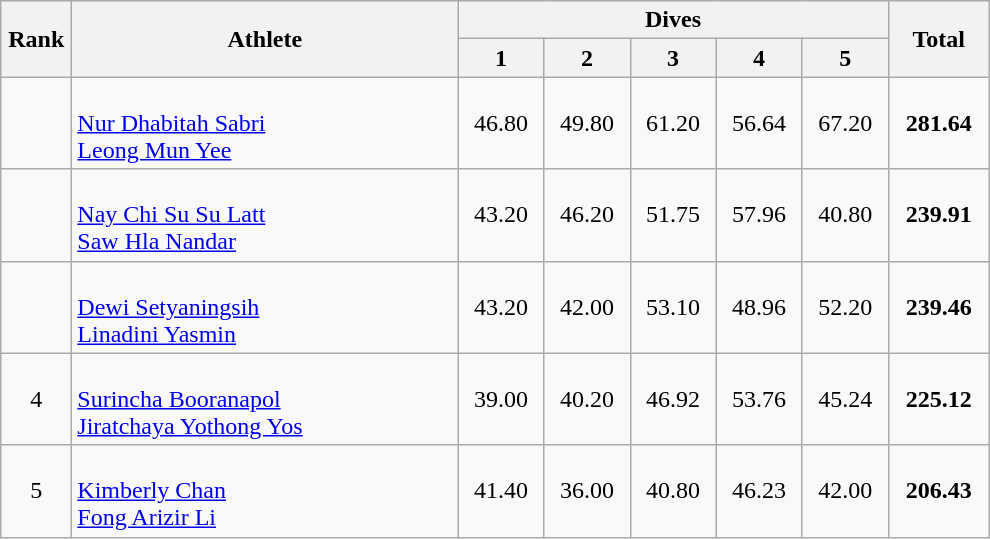<table class=wikitable style="text-align:center">
<tr>
<th rowspan="2" width=40>Rank</th>
<th rowspan="2" width=250>Athlete</th>
<th colspan="5">Dives</th>
<th rowspan="2" width=60>Total</th>
</tr>
<tr>
<th width=50>1</th>
<th width=50>2</th>
<th width=50>3</th>
<th width=50>4</th>
<th width=50>5</th>
</tr>
<tr>
<td></td>
<td style="text-align:left"><br><a href='#'>Nur Dhabitah Sabri</a><br><a href='#'>Leong Mun Yee</a></td>
<td>46.80</td>
<td>49.80</td>
<td>61.20</td>
<td>56.64</td>
<td>67.20</td>
<td><strong>281.64</strong></td>
</tr>
<tr>
<td></td>
<td style="text-align:left"><br><a href='#'>Nay Chi Su Su Latt</a><br><a href='#'>Saw Hla Nandar</a></td>
<td>43.20</td>
<td>46.20</td>
<td>51.75</td>
<td>57.96</td>
<td>40.80</td>
<td><strong>239.91</strong></td>
</tr>
<tr>
<td></td>
<td style="text-align:left"><br><a href='#'>Dewi Setyaningsih</a><br><a href='#'>Linadini Yasmin</a></td>
<td>43.20</td>
<td>42.00</td>
<td>53.10</td>
<td>48.96</td>
<td>52.20</td>
<td><strong>239.46</strong></td>
</tr>
<tr>
<td>4</td>
<td style="text-align:left"><br><a href='#'>Surincha Booranapol</a><br><a href='#'>Jiratchaya Yothong Yos</a></td>
<td>39.00</td>
<td>40.20</td>
<td>46.92</td>
<td>53.76</td>
<td>45.24</td>
<td><strong>225.12</strong></td>
</tr>
<tr>
<td>5</td>
<td style="text-align:left"><br><a href='#'>Kimberly Chan</a><br><a href='#'>Fong Arizir Li</a></td>
<td>41.40</td>
<td>36.00</td>
<td>40.80</td>
<td>46.23</td>
<td>42.00</td>
<td><strong>206.43</strong></td>
</tr>
</table>
